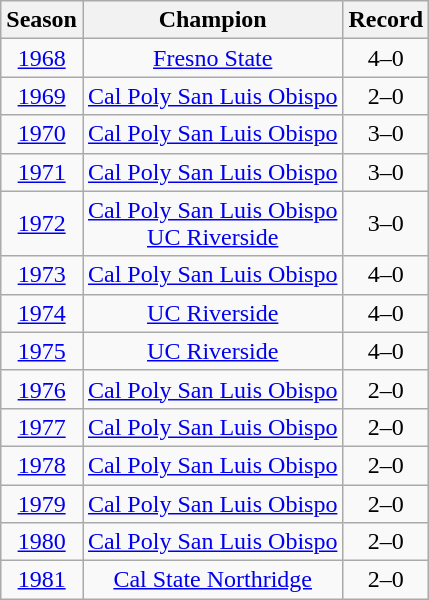<table class="wikitable" style="text-align:center">
<tr>
<th>Season</th>
<th>Champion</th>
<th>Record</th>
</tr>
<tr>
<td><a href='#'>1968</a></td>
<td><a href='#'>Fresno State</a></td>
<td>4–0</td>
</tr>
<tr>
<td><a href='#'>1969</a></td>
<td><a href='#'>Cal Poly San Luis Obispo</a></td>
<td>2–0</td>
</tr>
<tr>
<td><a href='#'>1970</a></td>
<td><a href='#'>Cal Poly San Luis Obispo</a></td>
<td>3–0</td>
</tr>
<tr>
<td><a href='#'>1971</a></td>
<td><a href='#'>Cal Poly San Luis Obispo</a></td>
<td>3–0</td>
</tr>
<tr>
<td><a href='#'>1972</a></td>
<td><a href='#'>Cal Poly San Luis Obispo</a><br><a href='#'>UC Riverside</a></td>
<td>3–0</td>
</tr>
<tr>
<td><a href='#'>1973</a></td>
<td><a href='#'>Cal Poly San Luis Obispo</a></td>
<td>4–0</td>
</tr>
<tr>
<td><a href='#'>1974</a></td>
<td><a href='#'>UC Riverside</a></td>
<td>4–0</td>
</tr>
<tr>
<td><a href='#'>1975</a></td>
<td><a href='#'>UC Riverside</a></td>
<td>4–0</td>
</tr>
<tr>
<td><a href='#'>1976</a></td>
<td><a href='#'>Cal Poly San Luis Obispo</a></td>
<td>2–0</td>
</tr>
<tr>
<td><a href='#'>1977</a></td>
<td><a href='#'>Cal Poly San Luis Obispo</a></td>
<td>2–0</td>
</tr>
<tr>
<td><a href='#'>1978</a></td>
<td><a href='#'>Cal Poly San Luis Obispo</a></td>
<td>2–0</td>
</tr>
<tr>
<td><a href='#'>1979</a></td>
<td><a href='#'>Cal Poly San Luis Obispo</a></td>
<td>2–0</td>
</tr>
<tr>
<td><a href='#'>1980</a></td>
<td><a href='#'>Cal Poly San Luis Obispo</a></td>
<td>2–0</td>
</tr>
<tr>
<td><a href='#'>1981</a></td>
<td><a href='#'>Cal State Northridge</a></td>
<td>2–0</td>
</tr>
</table>
